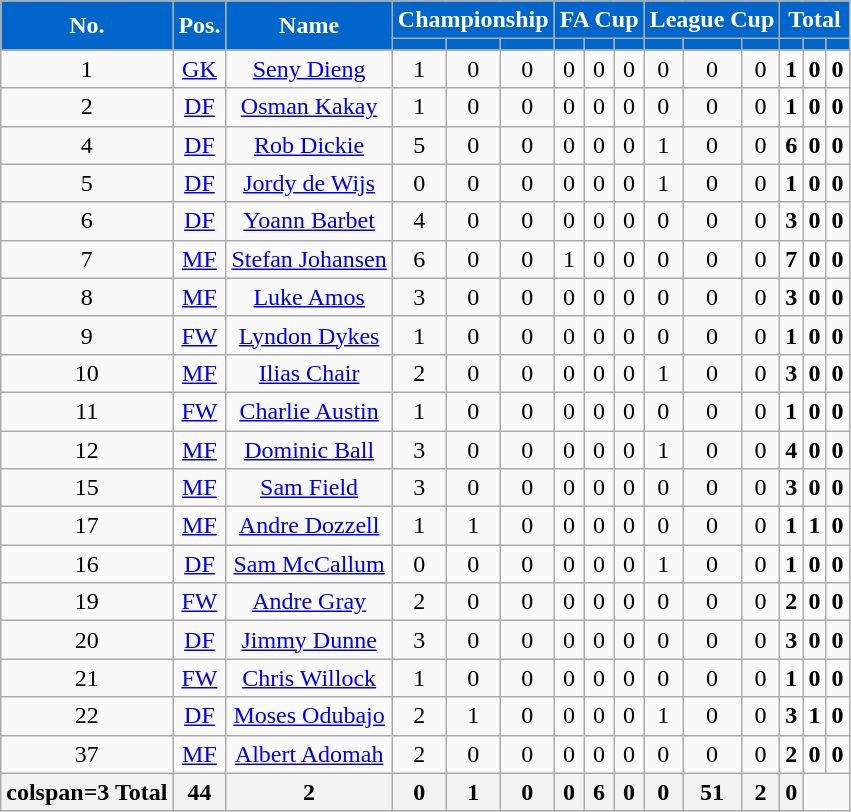<table class="wikitable sortable" style="text-align: center;">
<tr>
<th rowspan= 2 style=background-color:#0066CC;color:#FFFFFF>No.</th>
<th rowspan= 2 style=background-color:#0066CC;color:#FFFFFF>Pos.</th>
<th rowspan= 2 style=background-color:#0066CC;color:#FFFFFF>Name</th>
<th colspan= 3 style=background-color:#0066CC;color:#FFFFFF>Championship</th>
<th colspan= 3 style=background-color:#0066CC;color:#FFFFFF>FA Cup</th>
<th colspan= 3 style=background-color:#0066CC;color:#FFFFFF>League Cup</th>
<th colspan= 3 style=background-color:#0066CC;color:#FFFFFF>Total</th>
</tr>
<tr>
<th style=background-color:#0066CC;color:#FFFFFF></th>
<th style=background-color:#0066CC;color:#FFFFFF></th>
<th style=background-color:#0066CC;color:#FFFFFF></th>
<th style=background-color:#0066CC;color:#FFFFFF></th>
<th style=background-color:#0066CC;color:#FFFFFF></th>
<th style=background-color:#0066CC;color:#FFFFFF></th>
<th style=background-color:#0066CC;color:#FFFFFF></th>
<th style=background-color:#0066CC;color:#FFFFFF></th>
<th style=background-color:#0066CC;color:#FFFFFF></th>
<th style=background-color:#0066CC;color:#FFFFFF></th>
<th style=background-color:#0066CC;color:#FFFFFF></th>
<th style=background-color:#0066CC;color:#FFFFFF></th>
</tr>
<tr>
<td>1</td>
<td><a href='#'>GK</a></td>
<td><a href='#'>Seny Dieng</a></td>
<td>1</td>
<td>0</td>
<td>0</td>
<td>0</td>
<td>0</td>
<td>0</td>
<td>0</td>
<td>0</td>
<td>0</td>
<td><strong>1</strong></td>
<td><strong>0</strong></td>
<td><strong>0</strong></td>
</tr>
<tr>
<td>2</td>
<td><a href='#'>DF</a></td>
<td><a href='#'>Osman Kakay</a></td>
<td>1</td>
<td>0</td>
<td>0</td>
<td>0</td>
<td>0</td>
<td>0</td>
<td>0</td>
<td>0</td>
<td>0</td>
<td><strong>1</strong></td>
<td><strong>0</strong></td>
<td><strong>0</strong></td>
</tr>
<tr>
<td>4</td>
<td><a href='#'>DF</a></td>
<td><a href='#'>Rob Dickie</a></td>
<td>5</td>
<td>0</td>
<td>0</td>
<td>0</td>
<td>0</td>
<td>0</td>
<td>1</td>
<td>0</td>
<td>0</td>
<td><strong>6</strong></td>
<td><strong>0</strong></td>
<td><strong>0</strong></td>
</tr>
<tr>
<td>5</td>
<td><a href='#'>DF</a></td>
<td><a href='#'>Jordy de Wijs</a></td>
<td>0</td>
<td>0</td>
<td>0</td>
<td>0</td>
<td>0</td>
<td>0</td>
<td>1</td>
<td>0</td>
<td>0</td>
<td><strong>1</strong></td>
<td><strong>0</strong></td>
<td><strong>0</strong></td>
</tr>
<tr>
<td>6</td>
<td><a href='#'>DF</a></td>
<td><a href='#'>Yoann Barbet</a></td>
<td>4</td>
<td>0</td>
<td>0</td>
<td>0</td>
<td>0</td>
<td>0</td>
<td>0</td>
<td>0</td>
<td>0</td>
<td><strong>3</strong></td>
<td><strong>0</strong></td>
<td><strong>0</strong></td>
</tr>
<tr>
<td>7</td>
<td><a href='#'>MF</a></td>
<td><a href='#'>Stefan Johansen</a></td>
<td>6</td>
<td>0</td>
<td>0</td>
<td>1</td>
<td>0</td>
<td>0</td>
<td>0</td>
<td>0</td>
<td>0</td>
<td><strong>7</strong></td>
<td><strong>0</strong></td>
<td><strong>0</strong></td>
</tr>
<tr>
<td>8</td>
<td><a href='#'>MF</a></td>
<td><a href='#'>Luke Amos</a></td>
<td>3</td>
<td>0</td>
<td>0</td>
<td>0</td>
<td>0</td>
<td>0</td>
<td>0</td>
<td>0</td>
<td>0</td>
<td><strong>3</strong></td>
<td><strong>0</strong></td>
<td><strong>0</strong></td>
</tr>
<tr>
<td>9</td>
<td><a href='#'>FW</a></td>
<td><a href='#'>Lyndon Dykes</a></td>
<td>1</td>
<td>0</td>
<td>0</td>
<td>0</td>
<td>0</td>
<td>0</td>
<td>0</td>
<td>0</td>
<td>0</td>
<td><strong>1</strong></td>
<td><strong>0</strong></td>
<td><strong>0</strong></td>
</tr>
<tr>
<td>10</td>
<td><a href='#'>MF</a></td>
<td><a href='#'>Ilias Chair</a></td>
<td>2</td>
<td>0</td>
<td>0</td>
<td>0</td>
<td>0</td>
<td>0</td>
<td>1</td>
<td>0</td>
<td>0</td>
<td><strong>3</strong></td>
<td><strong>0</strong></td>
<td><strong>0</strong></td>
</tr>
<tr>
<td>11</td>
<td><a href='#'>FW</a></td>
<td><a href='#'>Charlie Austin</a></td>
<td>1</td>
<td>0</td>
<td>0</td>
<td>0</td>
<td>0</td>
<td>0</td>
<td>0</td>
<td>0</td>
<td>0</td>
<td><strong>1</strong></td>
<td><strong>0</strong></td>
<td><strong>0</strong></td>
</tr>
<tr>
<td>12</td>
<td><a href='#'>MF</a></td>
<td><a href='#'>Dominic Ball</a></td>
<td>3</td>
<td>0</td>
<td>0</td>
<td>0</td>
<td>0</td>
<td>0</td>
<td>1</td>
<td>0</td>
<td>0</td>
<td><strong>4</strong></td>
<td><strong>0</strong></td>
<td><strong>0</strong></td>
</tr>
<tr>
<td>15</td>
<td><a href='#'>MF</a></td>
<td><a href='#'>Sam Field</a></td>
<td>3</td>
<td>0</td>
<td>0</td>
<td>0</td>
<td>0</td>
<td>0</td>
<td>0</td>
<td>0</td>
<td>0</td>
<td><strong>3</strong></td>
<td><strong>0</strong></td>
<td><strong>0</strong></td>
</tr>
<tr>
<td>17</td>
<td><a href='#'>MF</a></td>
<td><a href='#'>Andre Dozzell</a></td>
<td>1</td>
<td>1</td>
<td>0</td>
<td>0</td>
<td>0</td>
<td>0</td>
<td>0</td>
<td>0</td>
<td>0</td>
<td><strong>1</strong></td>
<td><strong>1</strong></td>
<td><strong>0</strong></td>
</tr>
<tr>
<td>16</td>
<td><a href='#'>DF</a></td>
<td><a href='#'>Sam McCallum</a></td>
<td>0</td>
<td>0</td>
<td>0</td>
<td>0</td>
<td>0</td>
<td>0</td>
<td>1</td>
<td>0</td>
<td>0</td>
<td><strong>1</strong></td>
<td><strong>0</strong></td>
<td><strong>0</strong></td>
</tr>
<tr>
<td>19</td>
<td><a href='#'>FW</a></td>
<td><a href='#'>Andre Gray</a></td>
<td>2</td>
<td>0</td>
<td>0</td>
<td>0</td>
<td>0</td>
<td>0</td>
<td>0</td>
<td>0</td>
<td>0</td>
<td><strong>2</strong></td>
<td><strong>0</strong></td>
<td><strong>0</strong></td>
</tr>
<tr>
<td>20</td>
<td><a href='#'>DF</a></td>
<td><a href='#'>Jimmy Dunne</a></td>
<td>3</td>
<td>0</td>
<td>0</td>
<td>0</td>
<td>0</td>
<td>0</td>
<td>0</td>
<td>0</td>
<td>0</td>
<td><strong>3</strong></td>
<td><strong>0</strong></td>
<td><strong>0</strong></td>
</tr>
<tr>
<td>21</td>
<td><a href='#'>FW</a></td>
<td><a href='#'>Chris Willock</a></td>
<td>1</td>
<td>0</td>
<td>0</td>
<td>0</td>
<td>0</td>
<td>0</td>
<td>0</td>
<td>0</td>
<td>0</td>
<td><strong>1</strong></td>
<td><strong>0</strong></td>
<td><strong>0</strong></td>
</tr>
<tr>
<td>22</td>
<td><a href='#'>DF</a></td>
<td><a href='#'>Moses Odubajo</a></td>
<td>2</td>
<td>1</td>
<td>0</td>
<td>0</td>
<td>0</td>
<td>0</td>
<td>1</td>
<td>0</td>
<td>0</td>
<td><strong>3</strong></td>
<td><strong>1</strong></td>
<td><strong>0</strong></td>
</tr>
<tr>
<td>37</td>
<td><a href='#'>MF</a></td>
<td><a href='#'>Albert Adomah</a></td>
<td>2</td>
<td>0</td>
<td>0</td>
<td>0</td>
<td>0</td>
<td>0</td>
<td>0</td>
<td>0</td>
<td>0</td>
<td><strong>2</strong></td>
<td><strong>0</strong></td>
<td><strong>0</strong></td>
</tr>
<tr>
<th>colspan=3 Total</th>
<th>44</th>
<th>2</th>
<th>0</th>
<th>1</th>
<th>0</th>
<th>0</th>
<th>6</th>
<th>0</th>
<th>0</th>
<th><strong>51</strong></th>
<th><strong>2</strong></th>
<th><strong>0</strong></th>
</tr>
</table>
